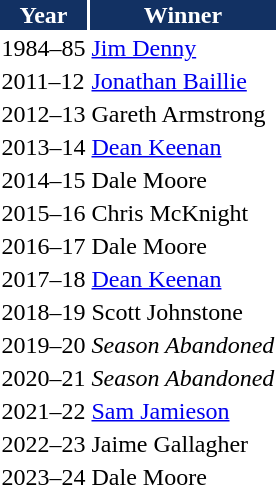<table class="toccolours">
<tr>
<th style="background:#123163; color:white;">Year</th>
<th style="background:#123163; color:white;">Winner</th>
</tr>
<tr>
<td>1984–85</td>
<td> <a href='#'>Jim Denny</a></td>
</tr>
<tr>
<td>2011–12</td>
<td> <a href='#'>Jonathan Baillie</a></td>
</tr>
<tr>
<td>2012–13</td>
<td> Gareth Armstrong</td>
</tr>
<tr>
<td>2013–14</td>
<td> <a href='#'>Dean Keenan</a></td>
</tr>
<tr>
<td>2014–15</td>
<td> Dale Moore</td>
</tr>
<tr>
<td>2015–16</td>
<td> Chris McKnight</td>
</tr>
<tr>
<td>2016–17</td>
<td> Dale Moore</td>
</tr>
<tr>
<td>2017–18</td>
<td> <a href='#'>Dean Keenan</a></td>
</tr>
<tr>
<td>2018–19</td>
<td> Scott Johnstone</td>
</tr>
<tr>
<td>2019–20</td>
<td> <em>Season Abandoned</em></td>
</tr>
<tr>
<td>2020–21</td>
<td> <em>Season Abandoned</em></td>
</tr>
<tr>
<td>2021–22</td>
<td> <a href='#'>Sam Jamieson</a></td>
</tr>
<tr>
<td>2022–23</td>
<td> Jaime Gallagher</td>
</tr>
<tr>
<td>2023–24</td>
<td> Dale Moore</td>
</tr>
<tr>
</tr>
</table>
